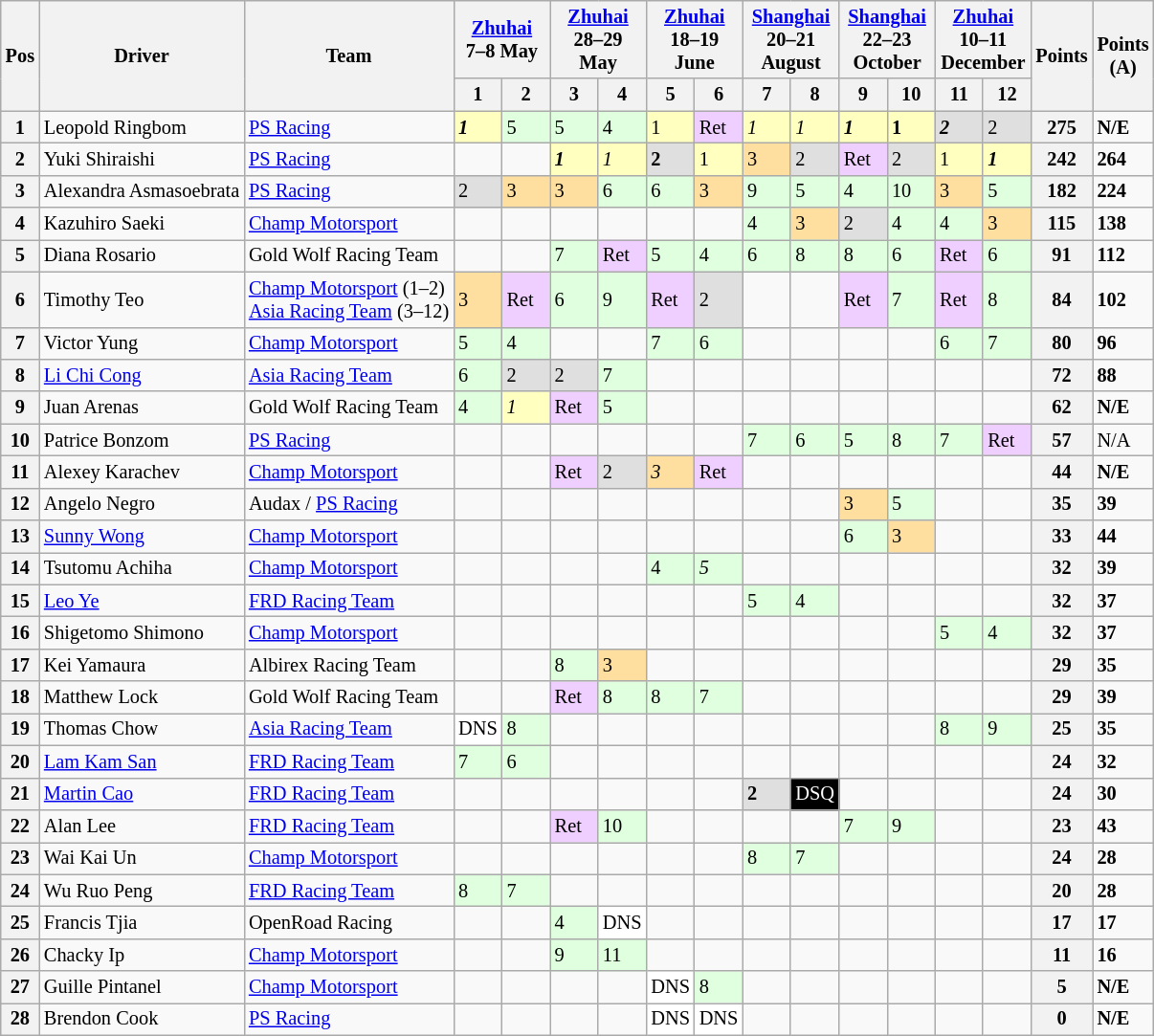<table class="wikitable" style="font-size:85%">
<tr>
<th rowspan=2>Pos</th>
<th rowspan=2>Driver</th>
<th rowspan=2>Team</th>
<th colspan=2><a href='#'>Zhuhai</a><br>7–8 May</th>
<th colspan=2><a href='#'>Zhuhai</a><br>28–29 May</th>
<th colspan=2><a href='#'>Zhuhai</a><br>18–19 June</th>
<th colspan=2><a href='#'>Shanghai</a><br>20–21 August</th>
<th colspan=2><a href='#'>Shanghai</a><br>22–23 October</th>
<th colspan=2><a href='#'>Zhuhai</a><br>10–11 December</th>
<th rowspan=2>Points</th>
<th rowspan=2>Points<br>(A)</th>
</tr>
<tr>
<th width="27">1</th>
<th width="27">2</th>
<th width="27">3</th>
<th width="27">4</th>
<th width="27">5</th>
<th width="27">6</th>
<th width="27">7</th>
<th width="27">8</th>
<th width="27">9</th>
<th width="27">10</th>
<th width="27">11</th>
<th width="27">12</th>
</tr>
<tr>
<th>1</th>
<td> Leopold Ringbom</td>
<td><a href='#'>PS Racing</a></td>
<td style="background:#FFFFBF;"><strong><em>1</em></strong></td>
<td style="background:#DFFFDF;">5</td>
<td style="background:#DFFFDF;">5</td>
<td style="background:#DFFFDF;">4</td>
<td style="background:#FFFFBF;">1</td>
<td style="background:#EFCFFF;">Ret</td>
<td style="background:#FFFFBF;"><em>1</em></td>
<td style="background:#FFFFBF;"><em>1</em></td>
<td style="background:#FFFFBF;"><strong><em>1</em></strong></td>
<td style="background:#FFFFBF;"><strong>1</strong></td>
<td style="background:#DFDFDF;"><strong><em>2</em></strong></td>
<td style="background:#DFDFDF;">2</td>
<th>275</th>
<td><strong>N/E</strong></td>
</tr>
<tr>
<th>2</th>
<td> Yuki Shiraishi</td>
<td><a href='#'>PS Racing</a></td>
<td></td>
<td></td>
<td style="background:#FFFFBF;"><strong><em>1</em></strong></td>
<td style="background:#FFFFBF;"><em>1</em></td>
<td style="background:#DFDFDF;"><strong>2</strong></td>
<td style="background:#FFFFBF;">1</td>
<td style="background:#FFDF9F;">3</td>
<td style="background:#DFDFDF;">2</td>
<td style="background:#EFCFFF;">Ret</td>
<td style="background:#DFDFDF;">2</td>
<td style="background:#FFFFBF;">1</td>
<td style="background:#FFFFBF;"><strong><em>1</em></strong></td>
<th>242</th>
<td><strong>264</strong></td>
</tr>
<tr>
<th>3</th>
<td> Alexandra Asmasoebrata</td>
<td><a href='#'>PS Racing</a></td>
<td style="background:#DFDFDF;">2</td>
<td style="background:#FFDF9F;">3</td>
<td style="background:#FFDF9F;">3</td>
<td style="background:#DFFFDF;">6</td>
<td style="background:#DFFFDF;">6</td>
<td style="background:#FFDF9F;">3</td>
<td style="background:#DFFFDF;">9</td>
<td style="background:#DFFFDF;">5</td>
<td style="background:#DFFFDF;">4</td>
<td style="background:#DFFFDF;">10</td>
<td style="background:#FFDF9F;">3</td>
<td style="background:#DFFFDF;">5</td>
<th>182</th>
<td><strong>224</strong></td>
</tr>
<tr>
<th>4</th>
<td> Kazuhiro Saeki</td>
<td><a href='#'>Champ Motorsport</a></td>
<td></td>
<td></td>
<td></td>
<td></td>
<td></td>
<td></td>
<td style="background:#DFFFDF;">4</td>
<td style="background:#FFDF9F;">3</td>
<td style="background:#DFDFDF;">2</td>
<td style="background:#DFFFDF;">4</td>
<td style="background:#DFFFDF;">4</td>
<td style="background:#FFDF9F;">3</td>
<th>115</th>
<td><strong>138</strong></td>
</tr>
<tr>
<th>5</th>
<td> Diana Rosario</td>
<td>Gold Wolf Racing Team</td>
<td></td>
<td></td>
<td style="background:#DFFFDF;">7</td>
<td style="background:#EFCFFF;">Ret</td>
<td style="background:#DFFFDF;">5</td>
<td style="background:#DFFFDF;">4</td>
<td style="background:#DFFFDF;">6</td>
<td style="background:#DFFFDF;">8</td>
<td style="background:#DFFFDF;">8</td>
<td style="background:#DFFFDF;">6</td>
<td style="background:#EFCFFF;">Ret</td>
<td style="background:#DFFFDF;">6</td>
<th>91</th>
<td><strong>112</strong></td>
</tr>
<tr>
<th>6</th>
<td> Timothy Teo</td>
<td><a href='#'>Champ Motorsport</a> (1–2)<br><a href='#'>Asia Racing Team</a> (3–12)</td>
<td style="background:#FFDF9F;">3</td>
<td style="background:#EFCFFF;">Ret</td>
<td style="background:#DFFFDF;">6</td>
<td style="background:#DFFFDF;">9</td>
<td style="background:#EFCFFF;">Ret</td>
<td style="background:#DFDFDF;">2</td>
<td></td>
<td></td>
<td style="background:#EFCFFF;">Ret</td>
<td style="background:#DFFFDF;">7</td>
<td style="background:#EFCFFF;">Ret</td>
<td style="background:#DFFFDF;">8</td>
<th>84</th>
<td><strong>102</strong></td>
</tr>
<tr>
<th>7</th>
<td> Victor Yung</td>
<td><a href='#'>Champ Motorsport</a></td>
<td style="background:#DFFFDF;">5</td>
<td style="background:#DFFFDF;">4</td>
<td></td>
<td></td>
<td style="background:#DFFFDF;">7</td>
<td style="background:#DFFFDF;">6</td>
<td></td>
<td></td>
<td></td>
<td></td>
<td style="background:#DFFFDF;">6</td>
<td style="background:#DFFFDF;">7</td>
<th>80</th>
<td><strong>96</strong></td>
</tr>
<tr>
<th>8</th>
<td> <a href='#'>Li Chi Cong</a></td>
<td><a href='#'>Asia Racing Team</a></td>
<td style="background:#DFFFDF;">6</td>
<td style="background:#DFDFDF;">2</td>
<td style="background:#DFDFDF;">2</td>
<td style="background:#DFFFDF;">7</td>
<td></td>
<td></td>
<td></td>
<td></td>
<td></td>
<td></td>
<td></td>
<td></td>
<th>72</th>
<td><strong>88</strong></td>
</tr>
<tr>
<th>9</th>
<td> Juan Arenas</td>
<td>Gold Wolf Racing Team</td>
<td style="background:#DFFFDF;">4</td>
<td style="background:#FFFFBF;"><em>1</em></td>
<td style="background:#EFCFFF;">Ret</td>
<td style="background:#DFFFDF;">5</td>
<td></td>
<td></td>
<td></td>
<td></td>
<td></td>
<td></td>
<td></td>
<td></td>
<th>62</th>
<td><strong>N/E</strong></td>
</tr>
<tr>
<th>10</th>
<td> Patrice Bonzom</td>
<td><a href='#'>PS Racing</a></td>
<td></td>
<td></td>
<td></td>
<td></td>
<td></td>
<td></td>
<td style="background:#DFFFDF;">7</td>
<td style="background:#DFFFDF;">6</td>
<td style="background:#DFFFDF;">5</td>
<td style="background:#DFFFDF;">8</td>
<td style="background:#DFFFDF;">7</td>
<td style="background:#EFCFFF;">Ret</td>
<th>57</th>
<td>N/A</td>
</tr>
<tr>
<th>11</th>
<td> Alexey Karachev</td>
<td><a href='#'>Champ Motorsport</a></td>
<td></td>
<td></td>
<td style="background:#EFCFFF;">Ret</td>
<td style="background:#DFDFDF;">2</td>
<td style="background:#FFDF9F;"><em>3</em></td>
<td style="background:#EFCFFF;">Ret</td>
<td></td>
<td></td>
<td></td>
<td></td>
<td></td>
<td></td>
<th>44</th>
<td><strong>N/E</strong></td>
</tr>
<tr>
<th>12</th>
<td> Angelo Negro</td>
<td>Audax / <a href='#'>PS Racing</a></td>
<td></td>
<td></td>
<td></td>
<td></td>
<td></td>
<td></td>
<td></td>
<td></td>
<td style="background:#FFDF9F;">3</td>
<td style="background:#DFFFDF;">5</td>
<td></td>
<td></td>
<th>35</th>
<td><strong>39</strong></td>
</tr>
<tr>
<th>13</th>
<td> <a href='#'>Sunny Wong</a></td>
<td><a href='#'>Champ Motorsport</a></td>
<td></td>
<td></td>
<td></td>
<td></td>
<td></td>
<td></td>
<td></td>
<td></td>
<td style="background:#DFFFDF;">6</td>
<td style="background:#FFDF9F;">3</td>
<td></td>
<td></td>
<th>33</th>
<td><strong>44</strong></td>
</tr>
<tr>
<th>14</th>
<td> Tsutomu Achiha</td>
<td><a href='#'>Champ Motorsport</a></td>
<td></td>
<td></td>
<td></td>
<td></td>
<td style="background:#DFFFDF;">4</td>
<td style="background:#DFFFDF;"><em>5</em></td>
<td></td>
<td></td>
<td></td>
<td></td>
<td></td>
<td></td>
<th>32</th>
<td><strong>39</strong></td>
</tr>
<tr>
<th>15</th>
<td> <a href='#'>Leo Ye</a></td>
<td><a href='#'>FRD Racing Team</a></td>
<td></td>
<td></td>
<td></td>
<td></td>
<td></td>
<td></td>
<td style="background:#DFFFDF;">5</td>
<td style="background:#DFFFDF;">4</td>
<td></td>
<td></td>
<td></td>
<td></td>
<th>32</th>
<td><strong>37</strong></td>
</tr>
<tr>
<th>16</th>
<td> Shigetomo Shimono</td>
<td><a href='#'>Champ Motorsport</a></td>
<td></td>
<td></td>
<td></td>
<td></td>
<td></td>
<td></td>
<td></td>
<td></td>
<td></td>
<td></td>
<td style="background:#DFFFDF;">5</td>
<td style="background:#DFFFDF;">4</td>
<th>32</th>
<td><strong>37</strong></td>
</tr>
<tr>
<th>17</th>
<td> Kei Yamaura</td>
<td>Albirex Racing Team</td>
<td></td>
<td></td>
<td style="background:#DFFFDF;">8</td>
<td style="background:#FFDF9F;">3</td>
<td></td>
<td></td>
<td></td>
<td></td>
<td></td>
<td></td>
<td></td>
<td></td>
<th>29</th>
<td><strong>35</strong></td>
</tr>
<tr>
<th>18</th>
<td> Matthew Lock</td>
<td>Gold Wolf Racing Team</td>
<td></td>
<td></td>
<td style="background:#EFCFFF;">Ret</td>
<td style="background:#DFFFDF;">8</td>
<td style="background:#DFFFDF;">8</td>
<td style="background:#DFFFDF;">7</td>
<td></td>
<td></td>
<td></td>
<td></td>
<td></td>
<td></td>
<th>29</th>
<td><strong>39</strong></td>
</tr>
<tr>
<th>19</th>
<td> Thomas Chow</td>
<td><a href='#'>Asia Racing Team</a></td>
<td style="background:#FFFFFF;">DNS</td>
<td style="background:#DFFFDF;">8</td>
<td></td>
<td></td>
<td></td>
<td></td>
<td></td>
<td></td>
<td></td>
<td></td>
<td style="background:#DFFFDF;">8</td>
<td style="background:#DFFFDF;">9</td>
<th>25</th>
<td><strong>35</strong></td>
</tr>
<tr>
<th>20</th>
<td> <a href='#'>Lam Kam San</a></td>
<td><a href='#'>FRD Racing Team</a></td>
<td style="background:#DFFFDF;">7</td>
<td style="background:#DFFFDF;">6</td>
<td></td>
<td></td>
<td></td>
<td></td>
<td></td>
<td></td>
<td></td>
<td></td>
<td></td>
<td></td>
<th>24</th>
<td><strong>32</strong></td>
</tr>
<tr>
<th>21</th>
<td> <a href='#'>Martin Cao</a></td>
<td><a href='#'>FRD Racing Team</a></td>
<td></td>
<td></td>
<td></td>
<td></td>
<td></td>
<td></td>
<td style="background:#DFDFDF;"><strong>2</strong></td>
<td style="background:#000000; color:white">DSQ</td>
<td></td>
<td></td>
<td></td>
<td></td>
<th>24</th>
<td><strong>30</strong></td>
</tr>
<tr>
<th>22</th>
<td> Alan Lee</td>
<td><a href='#'>FRD Racing Team</a></td>
<td></td>
<td></td>
<td style="background:#EFCFFF;">Ret</td>
<td style="background:#DFFFDF;">10</td>
<td></td>
<td></td>
<td></td>
<td></td>
<td style="background:#DFFFDF;">7</td>
<td style="background:#DFFFDF;">9</td>
<td></td>
<td></td>
<th>23</th>
<td><strong>43</strong></td>
</tr>
<tr>
<th>23</th>
<td> Wai Kai Un</td>
<td><a href='#'>Champ Motorsport</a></td>
<td></td>
<td></td>
<td></td>
<td></td>
<td></td>
<td></td>
<td style="background:#DFFFDF;">8</td>
<td style="background:#DFFFDF;">7</td>
<td></td>
<td></td>
<td></td>
<td></td>
<th>24</th>
<td><strong>28</strong></td>
</tr>
<tr>
<th>24</th>
<td> Wu Ruo Peng</td>
<td><a href='#'>FRD Racing Team</a></td>
<td style="background:#DFFFDF;">8</td>
<td style="background:#DFFFDF;">7</td>
<td></td>
<td></td>
<td></td>
<td></td>
<td></td>
<td></td>
<td></td>
<td></td>
<td></td>
<td></td>
<th>20</th>
<td><strong>28</strong></td>
</tr>
<tr>
<th>25</th>
<td> Francis Tjia</td>
<td>OpenRoad Racing</td>
<td></td>
<td></td>
<td style="background:#DFFFDF;">4</td>
<td style="background:#FFFFFF;">DNS</td>
<td></td>
<td></td>
<td></td>
<td></td>
<td></td>
<td></td>
<td></td>
<td></td>
<th>17</th>
<td><strong>17</strong></td>
</tr>
<tr>
<th>26</th>
<td> Chacky Ip</td>
<td><a href='#'>Champ Motorsport</a></td>
<td></td>
<td></td>
<td style="background:#DFFFDF;">9</td>
<td style="background:#DFFFDF;">11</td>
<td></td>
<td></td>
<td></td>
<td></td>
<td></td>
<td></td>
<td></td>
<td></td>
<th>11</th>
<td><strong>16</strong></td>
</tr>
<tr>
<th>27</th>
<td> Guille Pintanel</td>
<td><a href='#'>Champ Motorsport</a></td>
<td></td>
<td></td>
<td></td>
<td></td>
<td style="background:#FFFFFF;">DNS</td>
<td style="background:#DFFFDF;">8</td>
<td></td>
<td></td>
<td></td>
<td></td>
<td></td>
<td></td>
<th>5</th>
<td><strong>N/E</strong></td>
</tr>
<tr>
<th>28</th>
<td> Brendon Cook</td>
<td><a href='#'>PS Racing</a></td>
<td></td>
<td></td>
<td></td>
<td></td>
<td style="background:#FFFFFF;">DNS</td>
<td style="background:#FFFFFF;">DNS</td>
<td></td>
<td></td>
<td></td>
<td></td>
<td></td>
<td></td>
<th>0</th>
<td><strong>N/E</strong></td>
</tr>
</table>
